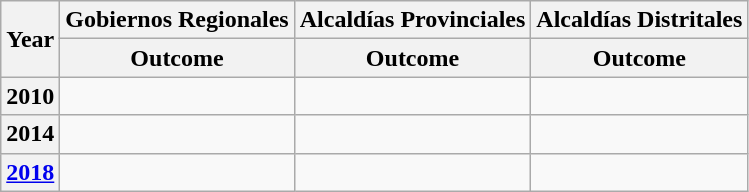<table class="wikitable">
<tr>
<th rowspan="2">Year</th>
<th>Gobiernos Regionales</th>
<th>Alcaldías Provinciales</th>
<th>Alcaldías Distritales</th>
</tr>
<tr>
<th>Outcome</th>
<th>Outcome</th>
<th>Outcome</th>
</tr>
<tr>
<th>2010</th>
<td></td>
<td></td>
<td></td>
</tr>
<tr>
<th>2014</th>
<td></td>
<td></td>
<td></td>
</tr>
<tr>
<th><a href='#'>2018</a></th>
<td></td>
<td></td>
<td></td>
</tr>
</table>
